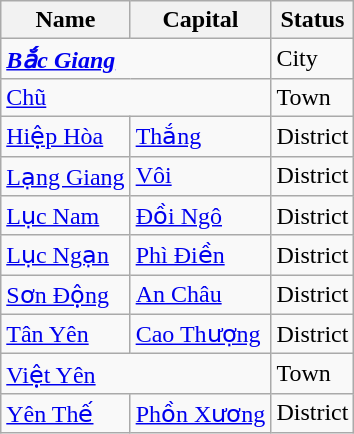<table class="wikitable sortable">
<tr>
<th>Name</th>
<th>Capital</th>
<th>Status</th>
</tr>
<tr>
<td colspan="2"><strong><em><a href='#'>Bắc Giang</a></em></strong></td>
<td>City</td>
</tr>
<tr>
<td colspan="2"><a href='#'>Chũ</a></td>
<td>Town</td>
</tr>
<tr>
<td><a href='#'>Hiệp Hòa</a></td>
<td><a href='#'>Thắng</a></td>
<td>District</td>
</tr>
<tr>
<td><a href='#'>Lạng Giang</a></td>
<td><a href='#'>Vôi</a></td>
<td>District</td>
</tr>
<tr>
<td><a href='#'>Lục Nam</a></td>
<td><a href='#'>Đồi Ngô</a></td>
<td>District</td>
</tr>
<tr>
<td><a href='#'>Lục Ngạn</a></td>
<td><a href='#'>Phì Điền</a></td>
<td>District</td>
</tr>
<tr>
<td><a href='#'>Sơn Động</a></td>
<td><a href='#'>An Châu</a></td>
<td>District</td>
</tr>
<tr>
<td><a href='#'>Tân Yên</a></td>
<td><a href='#'>Cao Thượng</a></td>
<td>District</td>
</tr>
<tr>
<td colspan="2"><a href='#'>Việt Yên</a></td>
<td>Town</td>
</tr>
<tr>
<td><a href='#'>Yên Thế</a></td>
<td><a href='#'>Phồn Xương</a></td>
<td>District</td>
</tr>
</table>
